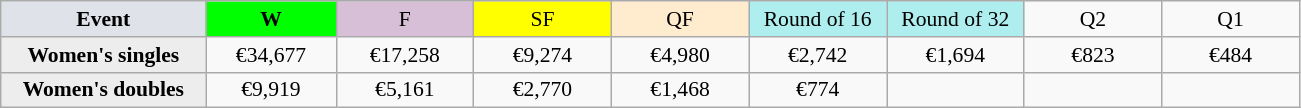<table class=wikitable style=font-size:90%;text-align:center>
<tr>
<td width=130 bgcolor=dfe2e9><strong>Event</strong></td>
<td width=80 bgcolor=lime><strong>W</strong></td>
<td width=85 bgcolor=thistle>F</td>
<td width=85 bgcolor=ffff00>SF</td>
<td width=85 bgcolor=ffebcd>QF</td>
<td width=85 bgcolor=afeeee>Round of 16</td>
<td width=85 bgcolor=afeeee>Round of 32</td>
<td width=85>Q2</td>
<td width=85>Q1</td>
</tr>
<tr>
<th style=background:#ededed>Women's singles</th>
<td>€34,677</td>
<td>€17,258</td>
<td>€9,274</td>
<td>€4,980</td>
<td>€2,742</td>
<td>€1,694</td>
<td>€823</td>
<td>€484</td>
</tr>
<tr>
<th style=background:#ededed>Women's doubles</th>
<td>€9,919</td>
<td>€5,161</td>
<td>€2,770</td>
<td>€1,468</td>
<td>€774</td>
<td></td>
<td></td>
<td></td>
</tr>
</table>
